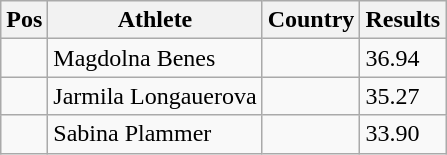<table class="wikitable">
<tr>
<th>Pos</th>
<th>Athlete</th>
<th>Country</th>
<th>Results</th>
</tr>
<tr>
<td align="center"></td>
<td>Magdolna Benes</td>
<td></td>
<td>36.94</td>
</tr>
<tr>
<td align="center"></td>
<td>Jarmila Longauerova</td>
<td></td>
<td>35.27</td>
</tr>
<tr>
<td align="center"></td>
<td>Sabina Plammer</td>
<td></td>
<td>33.90</td>
</tr>
</table>
